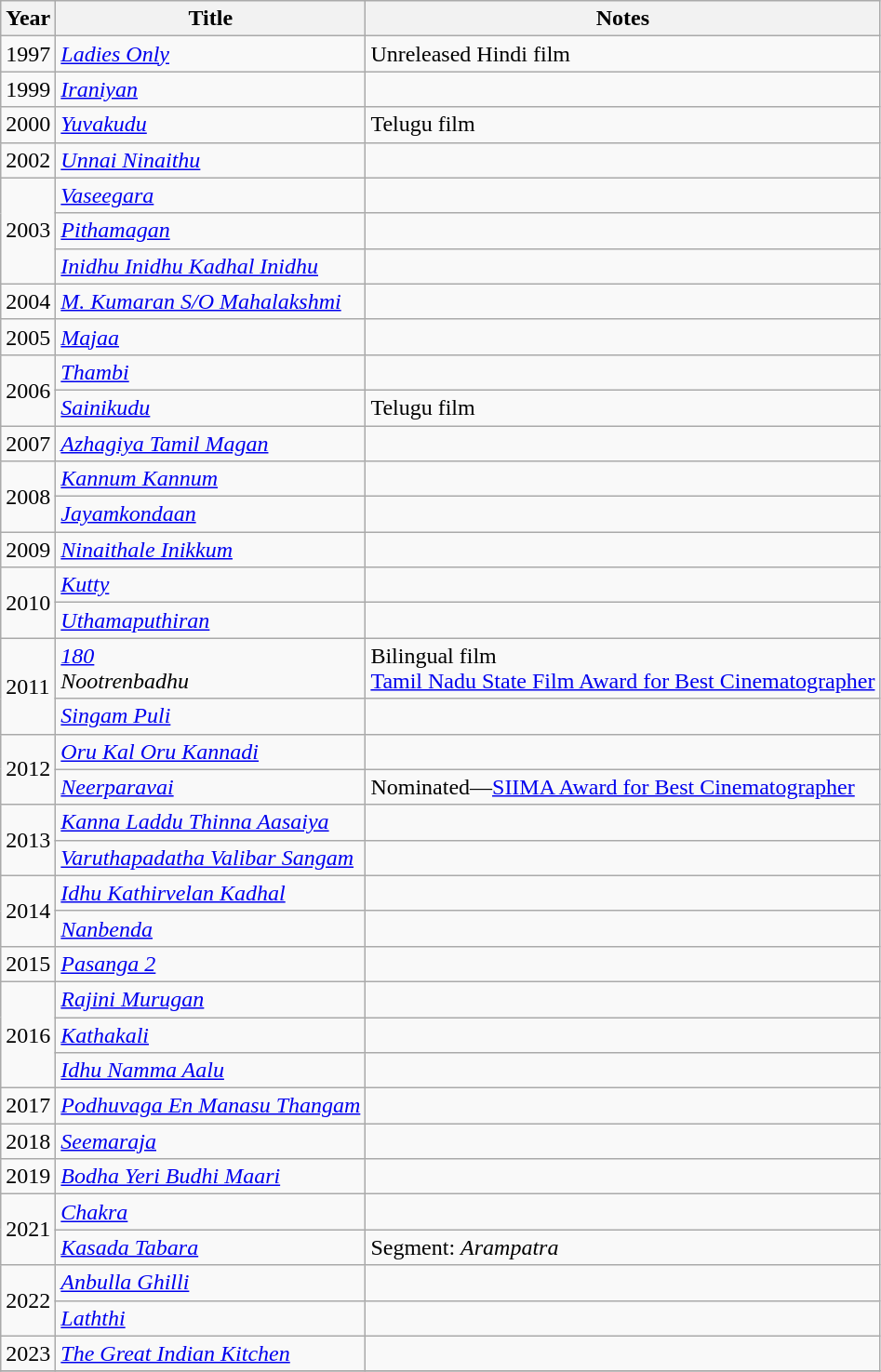<table class="wikitable" style="text-align:left;">
<tr>
<th>Year</th>
<th>Title</th>
<th>Notes</th>
</tr>
<tr>
<td>1997</td>
<td><em><a href='#'>Ladies Only</a></em></td>
<td>Unreleased Hindi film</td>
</tr>
<tr>
<td>1999</td>
<td><em><a href='#'>Iraniyan</a></em></td>
<td></td>
</tr>
<tr>
<td>2000</td>
<td><em><a href='#'>Yuvakudu</a></em></td>
<td>Telugu film</td>
</tr>
<tr>
<td>2002</td>
<td><em><a href='#'>Unnai Ninaithu</a></em></td>
<td></td>
</tr>
<tr>
<td rowspan="3">2003</td>
<td><em><a href='#'>Vaseegara</a></em></td>
<td></td>
</tr>
<tr>
<td><em><a href='#'>Pithamagan</a></em></td>
<td></td>
</tr>
<tr>
<td><em><a href='#'>Inidhu Inidhu Kadhal Inidhu</a></em></td>
<td></td>
</tr>
<tr>
<td>2004</td>
<td><em><a href='#'>M. Kumaran S/O Mahalakshmi</a></em></td>
<td></td>
</tr>
<tr>
<td>2005</td>
<td><em><a href='#'>Majaa</a></em></td>
<td></td>
</tr>
<tr>
<td rowspan="2">2006</td>
<td><em><a href='#'>Thambi</a></em></td>
<td></td>
</tr>
<tr>
<td><em><a href='#'>Sainikudu</a></em></td>
<td>Telugu film</td>
</tr>
<tr>
<td>2007</td>
<td><em><a href='#'>Azhagiya Tamil Magan</a></em></td>
<td></td>
</tr>
<tr>
<td rowspan="2">2008</td>
<td><em><a href='#'>Kannum Kannum</a></em></td>
<td></td>
</tr>
<tr>
<td><em><a href='#'>Jayamkondaan</a></em></td>
<td></td>
</tr>
<tr>
<td>2009</td>
<td><em><a href='#'>Ninaithale Inikkum</a></em></td>
<td></td>
</tr>
<tr>
<td rowspan="2">2010</td>
<td><em><a href='#'>Kutty</a></em></td>
<td></td>
</tr>
<tr>
<td><em><a href='#'>Uthamaputhiran</a></em></td>
<td></td>
</tr>
<tr>
<td rowspan="2">2011</td>
<td><em><a href='#'>180</a></em><br><em>Nootrenbadhu</em></td>
<td>Bilingual film<br><a href='#'>Tamil Nadu State Film Award for Best Cinematographer</a></td>
</tr>
<tr>
<td><em><a href='#'>Singam Puli</a></em></td>
<td></td>
</tr>
<tr>
<td rowspan="2">2012</td>
<td><em><a href='#'>Oru Kal Oru Kannadi</a></em></td>
<td></td>
</tr>
<tr>
<td><em><a href='#'>Neerparavai</a></em></td>
<td>Nominated—<a href='#'>SIIMA Award for Best Cinematographer</a></td>
</tr>
<tr>
<td rowspan="2">2013</td>
<td><em><a href='#'>Kanna Laddu Thinna Aasaiya</a></em></td>
<td></td>
</tr>
<tr>
<td><em><a href='#'>Varuthapadatha Valibar Sangam</a></em></td>
<td></td>
</tr>
<tr>
<td rowspan="2">2014</td>
<td><em><a href='#'>Idhu Kathirvelan Kadhal</a></em></td>
<td></td>
</tr>
<tr>
<td><em><a href='#'>Nanbenda</a></em></td>
<td></td>
</tr>
<tr>
<td rowspan="1">2015</td>
<td><em><a href='#'>Pasanga 2</a></em></td>
<td></td>
</tr>
<tr>
<td rowspan="3">2016</td>
<td><em><a href='#'>Rajini Murugan</a></em></td>
<td></td>
</tr>
<tr>
<td><em><a href='#'>Kathakali</a></em></td>
<td></td>
</tr>
<tr>
<td><em><a href='#'>Idhu Namma Aalu</a></em></td>
<td></td>
</tr>
<tr>
<td rowspan="1">2017</td>
<td><em><a href='#'>Podhuvaga En Manasu Thangam</a></em></td>
<td></td>
</tr>
<tr>
<td rowspan="1">2018</td>
<td><em><a href='#'>Seemaraja</a></em></td>
<td></td>
</tr>
<tr>
<td>2019</td>
<td><em><a href='#'>Bodha Yeri Budhi Maari</a></em></td>
<td></td>
</tr>
<tr>
<td rowspan="2">2021</td>
<td><em><a href='#'>Chakra</a></em></td>
<td></td>
</tr>
<tr>
<td><em><a href='#'>Kasada Tabara</a></em></td>
<td>Segment: <em>Arampatra</em></td>
</tr>
<tr>
<td rowspan="2">2022</td>
<td><em><a href='#'>Anbulla Ghilli</a></em></td>
<td></td>
</tr>
<tr>
<td><em><a href='#'>Laththi</a></em></td>
<td></td>
</tr>
<tr>
<td>2023</td>
<td><em><a href='#'>The Great Indian Kitchen</a></em></td>
<td></td>
</tr>
<tr>
</tr>
</table>
